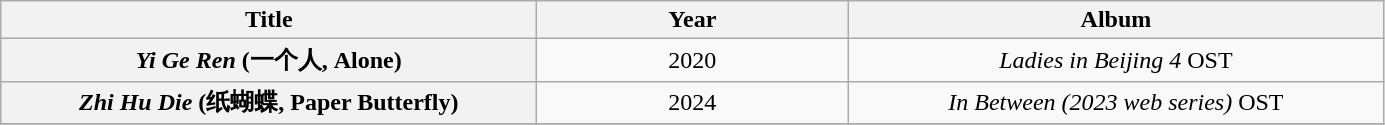<table class="wikitable plainrowheaders" style="text-align:center;">
<tr>
<th scope="col" width="350">Title</th>
<th scope="col" width="200">Year</th>
<th scope="col" width="350">Album</th>
</tr>
<tr>
<th scope="row"><em>Yi Ge Ren</em> (一个人, Alone)</th>
<td>2020</td>
<td><em>Ladies in Beijing 4</em> OST</td>
</tr>
<tr>
<th scope="row"><em>Zhi Hu Die</em> (纸蝴蝶, Paper Butterfly)</th>
<td>2024</td>
<td><em>In Between (2023 web series)</em> OST</td>
</tr>
<tr>
</tr>
</table>
